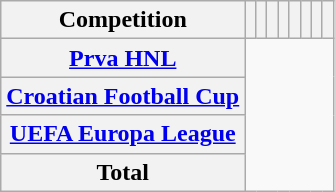<table class="wikitable sortable plainrowheaders" style="text-align:center;">
<tr>
<th scope=col>Competition</th>
<th scope=col></th>
<th scope=col></th>
<th scope=col></th>
<th scope=col></th>
<th scope=col></th>
<th scope=col></th>
<th scope=col></th>
<th scope=col></th>
</tr>
<tr>
<th scope=row align=left><a href='#'>Prva HNL</a><br></th>
</tr>
<tr>
<th scope=row align=left><a href='#'>Croatian Football Cup</a><br></th>
</tr>
<tr>
<th scope=row align=left><a href='#'>UEFA Europa League</a><br></th>
</tr>
<tr>
<th scope=row>Total<br></th>
</tr>
</table>
